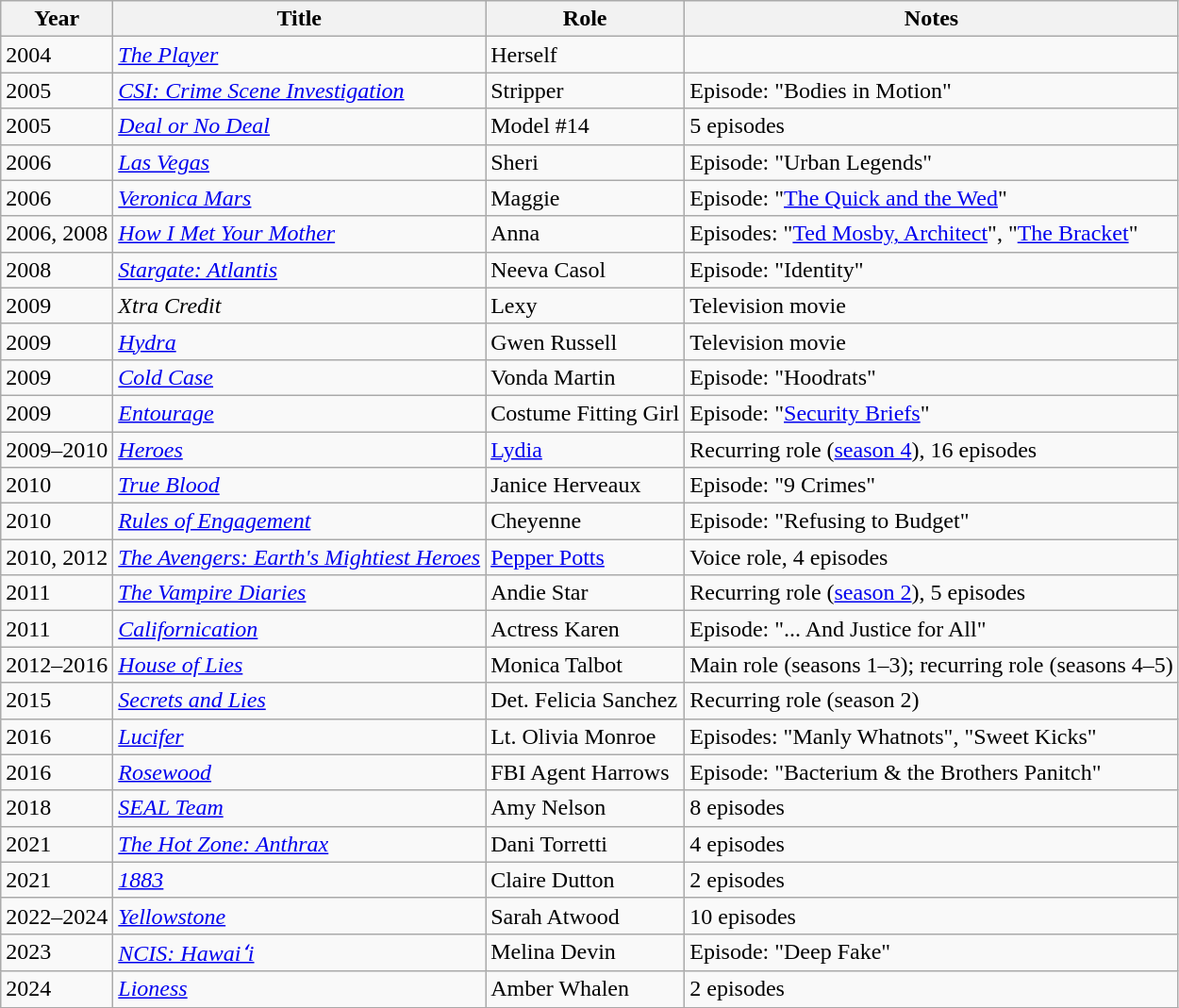<table class="wikitable">
<tr>
<th>Year</th>
<th>Title</th>
<th>Role</th>
<th>Notes</th>
</tr>
<tr>
<td>2004</td>
<td><em><a href='#'>The Player</a></em></td>
<td>Herself</td>
<td></td>
</tr>
<tr>
<td>2005</td>
<td><em><a href='#'>CSI: Crime Scene Investigation</a></em></td>
<td>Stripper</td>
<td>Episode: "Bodies in Motion"</td>
</tr>
<tr>
<td>2005</td>
<td><em><a href='#'>Deal or No Deal</a></em></td>
<td>Model #14</td>
<td>5 episodes</td>
</tr>
<tr>
<td>2006</td>
<td><em><a href='#'>Las Vegas</a></em></td>
<td>Sheri</td>
<td>Episode: "Urban Legends"</td>
</tr>
<tr>
<td>2006</td>
<td><em><a href='#'>Veronica Mars</a></em></td>
<td>Maggie</td>
<td>Episode: "<a href='#'>The Quick and the Wed</a>"</td>
</tr>
<tr>
<td>2006, 2008</td>
<td><em><a href='#'>How I Met Your Mother</a></em></td>
<td>Anna</td>
<td>Episodes: "<a href='#'>Ted Mosby, Architect</a>", "<a href='#'>The Bracket</a>"</td>
</tr>
<tr>
<td>2008</td>
<td><em><a href='#'>Stargate: Atlantis</a></em></td>
<td>Neeva Casol</td>
<td>Episode: "Identity"</td>
</tr>
<tr>
<td>2009</td>
<td><em>Xtra Credit</em></td>
<td>Lexy</td>
<td>Television movie</td>
</tr>
<tr>
<td>2009</td>
<td><em><a href='#'>Hydra</a></em></td>
<td>Gwen Russell</td>
<td>Television movie</td>
</tr>
<tr>
<td>2009</td>
<td><em><a href='#'>Cold Case</a></em></td>
<td>Vonda Martin</td>
<td>Episode: "Hoodrats"</td>
</tr>
<tr>
<td>2009</td>
<td><em><a href='#'>Entourage</a></em></td>
<td>Costume Fitting Girl</td>
<td>Episode: "<a href='#'>Security Briefs</a>"</td>
</tr>
<tr>
<td>2009–2010</td>
<td><em><a href='#'>Heroes</a></em></td>
<td><a href='#'>Lydia</a></td>
<td>Recurring role (<a href='#'>season 4</a>), 16 episodes</td>
</tr>
<tr>
<td>2010</td>
<td><em><a href='#'>True Blood</a></em></td>
<td>Janice Herveaux</td>
<td>Episode: "9 Crimes"</td>
</tr>
<tr>
<td>2010</td>
<td><em><a href='#'>Rules of Engagement</a></em></td>
<td>Cheyenne</td>
<td>Episode: "Refusing to Budget"</td>
</tr>
<tr>
<td>2010, 2012</td>
<td><em><a href='#'>The Avengers: Earth's Mightiest Heroes</a></em></td>
<td><a href='#'>Pepper Potts</a></td>
<td>Voice role, 4 episodes</td>
</tr>
<tr>
<td>2011</td>
<td><em><a href='#'>The Vampire Diaries</a></em></td>
<td>Andie Star</td>
<td>Recurring role (<a href='#'>season 2</a>), 5 episodes</td>
</tr>
<tr>
<td>2011</td>
<td><em><a href='#'>Californication</a></em></td>
<td>Actress Karen</td>
<td>Episode: "... And Justice for All"</td>
</tr>
<tr>
<td>2012–2016</td>
<td><em><a href='#'>House of Lies</a></em></td>
<td>Monica Talbot</td>
<td>Main role (seasons 1–3); recurring role (seasons 4–5)</td>
</tr>
<tr>
<td>2015</td>
<td><em><a href='#'>Secrets and Lies</a></em></td>
<td>Det. Felicia Sanchez</td>
<td>Recurring role (season 2)</td>
</tr>
<tr>
<td>2016</td>
<td><em><a href='#'>Lucifer</a></em></td>
<td>Lt. Olivia Monroe</td>
<td>Episodes: "Manly Whatnots", "Sweet Kicks"</td>
</tr>
<tr>
<td>2016</td>
<td><em><a href='#'>Rosewood</a></em></td>
<td>FBI Agent Harrows</td>
<td>Episode: "Bacterium & the Brothers Panitch"</td>
</tr>
<tr>
<td>2018</td>
<td><em><a href='#'>SEAL Team</a></em></td>
<td>Amy Nelson</td>
<td>8 episodes</td>
</tr>
<tr>
<td>2021</td>
<td><em><a href='#'>The Hot Zone: Anthrax</a></em></td>
<td>Dani Torretti</td>
<td>4 episodes</td>
</tr>
<tr>
<td>2021</td>
<td><em><a href='#'>1883</a></em></td>
<td>Claire Dutton</td>
<td>2 episodes</td>
</tr>
<tr>
<td>2022–2024</td>
<td><em><a href='#'>Yellowstone</a></em></td>
<td>Sarah Atwood</td>
<td>10 episodes</td>
</tr>
<tr>
<td>2023</td>
<td><em><a href='#'>NCIS: Hawaiʻi</a></em></td>
<td>Melina Devin</td>
<td>Episode: "Deep Fake"</td>
</tr>
<tr>
<td>2024</td>
<td><em><a href='#'>Lioness</a></em></td>
<td>Amber Whalen</td>
<td>2 episodes</td>
</tr>
</table>
